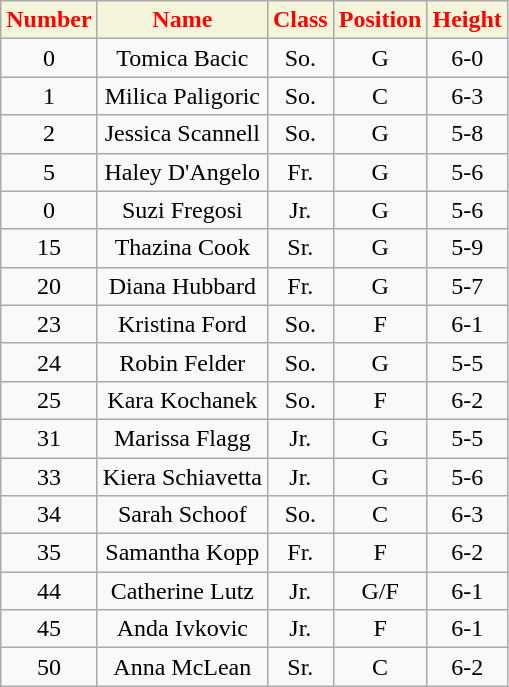<table class="wikitable" style="text-align:center">
<tr>
<th style="background:beige;color:red;">Number</th>
<th style="background:beige;color:red;">Name</th>
<th style="background:beige;color:red;">Class</th>
<th style="background:beige;color:red;">Position</th>
<th style="background:beige;color:red;">Height</th>
</tr>
<tr>
<td>0</td>
<td>Tomica Bacic</td>
<td>So.</td>
<td>G</td>
<td>6-0</td>
</tr>
<tr>
<td>1</td>
<td>Milica Paligoric</td>
<td>So.</td>
<td>C</td>
<td>6-3</td>
</tr>
<tr>
<td>2</td>
<td>Jessica Scannell</td>
<td>So.</td>
<td>G</td>
<td>5-8</td>
</tr>
<tr>
<td>5</td>
<td>Haley D'Angelo</td>
<td>Fr.</td>
<td>G</td>
<td>5-6</td>
</tr>
<tr>
<td>0</td>
<td>Suzi Fregosi</td>
<td>Jr.</td>
<td>G</td>
<td>5-6</td>
</tr>
<tr>
<td>15</td>
<td>Thazina Cook</td>
<td>Sr.</td>
<td>G</td>
<td>5-9</td>
</tr>
<tr>
<td>20</td>
<td>Diana Hubbard</td>
<td>Fr.</td>
<td>G</td>
<td>5-7</td>
</tr>
<tr>
<td>23</td>
<td>Kristina Ford</td>
<td>So.</td>
<td>F</td>
<td>6-1</td>
</tr>
<tr>
<td>24</td>
<td>Robin Felder</td>
<td>So.</td>
<td>G</td>
<td>5-5</td>
</tr>
<tr>
<td>25</td>
<td>Kara Kochanek</td>
<td>So.</td>
<td>F</td>
<td>6-2</td>
</tr>
<tr>
<td>31</td>
<td>Marissa Flagg</td>
<td>Jr.</td>
<td>G</td>
<td>5-5</td>
</tr>
<tr>
<td>33</td>
<td>Kiera Schiavetta</td>
<td>Jr.</td>
<td>G</td>
<td>5-6</td>
</tr>
<tr>
<td>34</td>
<td>Sarah Schoof</td>
<td>So.</td>
<td>C</td>
<td>6-3</td>
</tr>
<tr>
<td>35</td>
<td>Samantha Kopp</td>
<td>Fr.</td>
<td>F</td>
<td>6-2</td>
</tr>
<tr>
<td>44</td>
<td>Catherine Lutz</td>
<td>Jr.</td>
<td>G/F</td>
<td>6-1</td>
</tr>
<tr>
<td>45</td>
<td>Anda Ivkovic</td>
<td>Jr.</td>
<td>F</td>
<td>6-1</td>
</tr>
<tr>
<td>50</td>
<td>Anna McLean</td>
<td>Sr.</td>
<td>C</td>
<td>6-2</td>
</tr>
</table>
